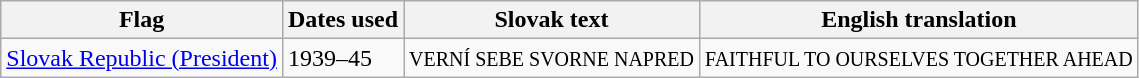<table class="wikitable sortable noresize">
<tr>
<th>Flag</th>
<th>Dates used</th>
<th>Slovak text</th>
<th>English translation</th>
</tr>
<tr>
<td> <a href='#'>Slovak Republic (President)</a></td>
<td>1939–45</td>
<td><small>VERNÍ SEBE SVORNE NAPRED</small></td>
<td><small>FAITHFUL TO OURSELVES TOGETHER AHEAD</small></td>
</tr>
</table>
